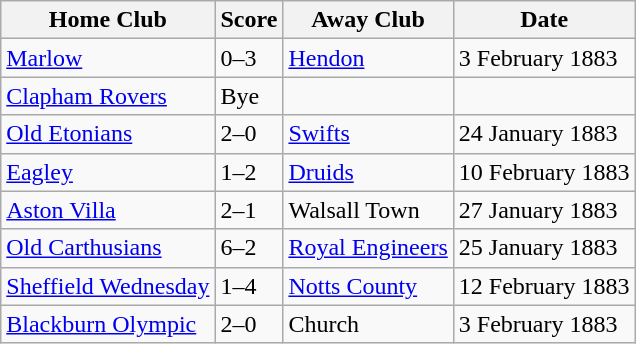<table class="wikitable">
<tr>
<th>Home Club</th>
<th>Score</th>
<th>Away Club</th>
<th>Date</th>
</tr>
<tr>
<td><a href='#'>Marlow</a></td>
<td>0–3</td>
<td><a href='#'>Hendon</a></td>
<td>3 February 1883</td>
</tr>
<tr>
<td><a href='#'>Clapham Rovers</a></td>
<td>Bye</td>
<td></td>
<td></td>
</tr>
<tr>
<td><a href='#'>Old Etonians</a></td>
<td>2–0</td>
<td><a href='#'>Swifts</a></td>
<td>24 January 1883</td>
</tr>
<tr>
<td><a href='#'>Eagley</a></td>
<td>1–2</td>
<td><a href='#'>Druids</a> </td>
<td>10 February 1883</td>
</tr>
<tr>
<td><a href='#'>Aston Villa</a></td>
<td>2–1</td>
<td>Walsall Town</td>
<td>27 January 1883</td>
</tr>
<tr>
<td><a href='#'>Old Carthusians</a></td>
<td>6–2</td>
<td><a href='#'>Royal Engineers</a></td>
<td>25 January 1883</td>
</tr>
<tr>
<td><a href='#'>Sheffield Wednesday</a></td>
<td>1–4</td>
<td><a href='#'>Notts County</a></td>
<td>12 February 1883</td>
</tr>
<tr>
<td><a href='#'>Blackburn Olympic</a></td>
<td>2–0</td>
<td>Church</td>
<td>3 February 1883</td>
</tr>
</table>
